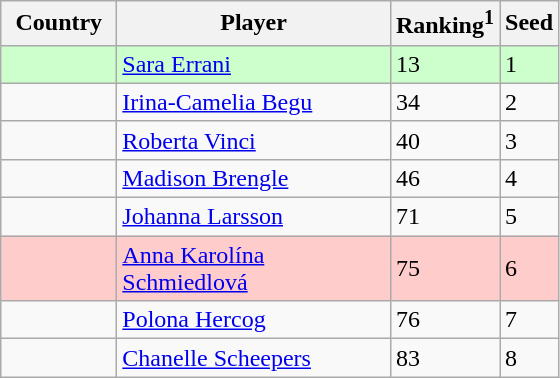<table class="sortable wikitable">
<tr>
<th width="70">Country</th>
<th width="175">Player</th>
<th>Ranking<sup>1</sup></th>
<th>Seed</th>
</tr>
<tr style="background:#cfc;">
<td></td>
<td><a href='#'>Sara Errani</a></td>
<td>13</td>
<td>1</td>
</tr>
<tr>
<td></td>
<td><a href='#'>Irina-Camelia Begu</a></td>
<td>34</td>
<td>2</td>
</tr>
<tr>
<td></td>
<td><a href='#'>Roberta Vinci</a></td>
<td>40</td>
<td>3</td>
</tr>
<tr>
<td></td>
<td><a href='#'>Madison Brengle</a></td>
<td>46</td>
<td>4</td>
</tr>
<tr>
<td></td>
<td><a href='#'>Johanna Larsson</a></td>
<td>71</td>
<td>5</td>
</tr>
<tr style="background:#fcc;">
<td></td>
<td><a href='#'>Anna Karolína Schmiedlová</a></td>
<td>75</td>
<td>6</td>
</tr>
<tr>
<td></td>
<td><a href='#'>Polona Hercog</a></td>
<td>76</td>
<td>7</td>
</tr>
<tr>
<td></td>
<td><a href='#'>Chanelle Scheepers</a></td>
<td>83</td>
<td>8</td>
</tr>
</table>
